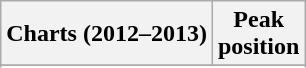<table class="wikitable sortable plainrowheaders" style="text-align:center;">
<tr>
<th scope="col">Charts (2012–2013)</th>
<th scope="col">Peak<br>position</th>
</tr>
<tr>
</tr>
<tr>
</tr>
<tr>
</tr>
<tr>
</tr>
<tr>
</tr>
<tr>
</tr>
<tr>
</tr>
<tr>
</tr>
<tr>
</tr>
</table>
